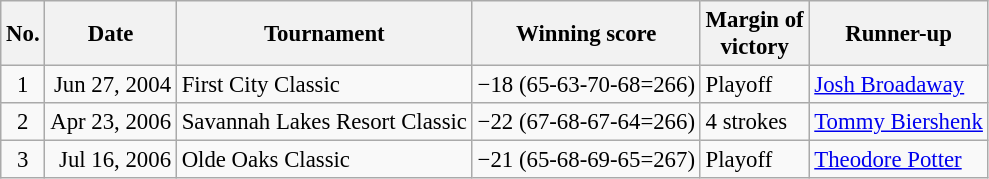<table class="wikitable" style="font-size:95%;">
<tr>
<th>No.</th>
<th>Date</th>
<th>Tournament</th>
<th>Winning score</th>
<th>Margin of<br>victory</th>
<th>Runner-up</th>
</tr>
<tr>
<td align=center>1</td>
<td align=right>Jun 27, 2004</td>
<td>First City Classic</td>
<td>−18 (65-63-70-68=266)</td>
<td>Playoff</td>
<td> <a href='#'>Josh Broadaway</a></td>
</tr>
<tr>
<td align=center>2</td>
<td align=right>Apr 23, 2006</td>
<td>Savannah Lakes Resort Classic</td>
<td>−22 (67-68-67-64=266)</td>
<td>4 strokes</td>
<td> <a href='#'>Tommy Biershenk</a></td>
</tr>
<tr>
<td align=center>3</td>
<td align=right>Jul 16, 2006</td>
<td>Olde Oaks Classic</td>
<td>−21 (65-68-69-65=267)</td>
<td>Playoff</td>
<td> <a href='#'>Theodore Potter</a></td>
</tr>
</table>
